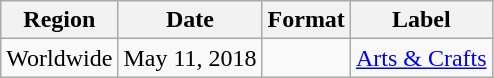<table class="wikitable">
<tr>
<th>Region</th>
<th>Date</th>
<th>Format</th>
<th>Label</th>
</tr>
<tr>
<td>Worldwide</td>
<td>May 11, 2018</td>
<td></td>
<td><a href='#'>Arts & Crafts</a></td>
</tr>
</table>
